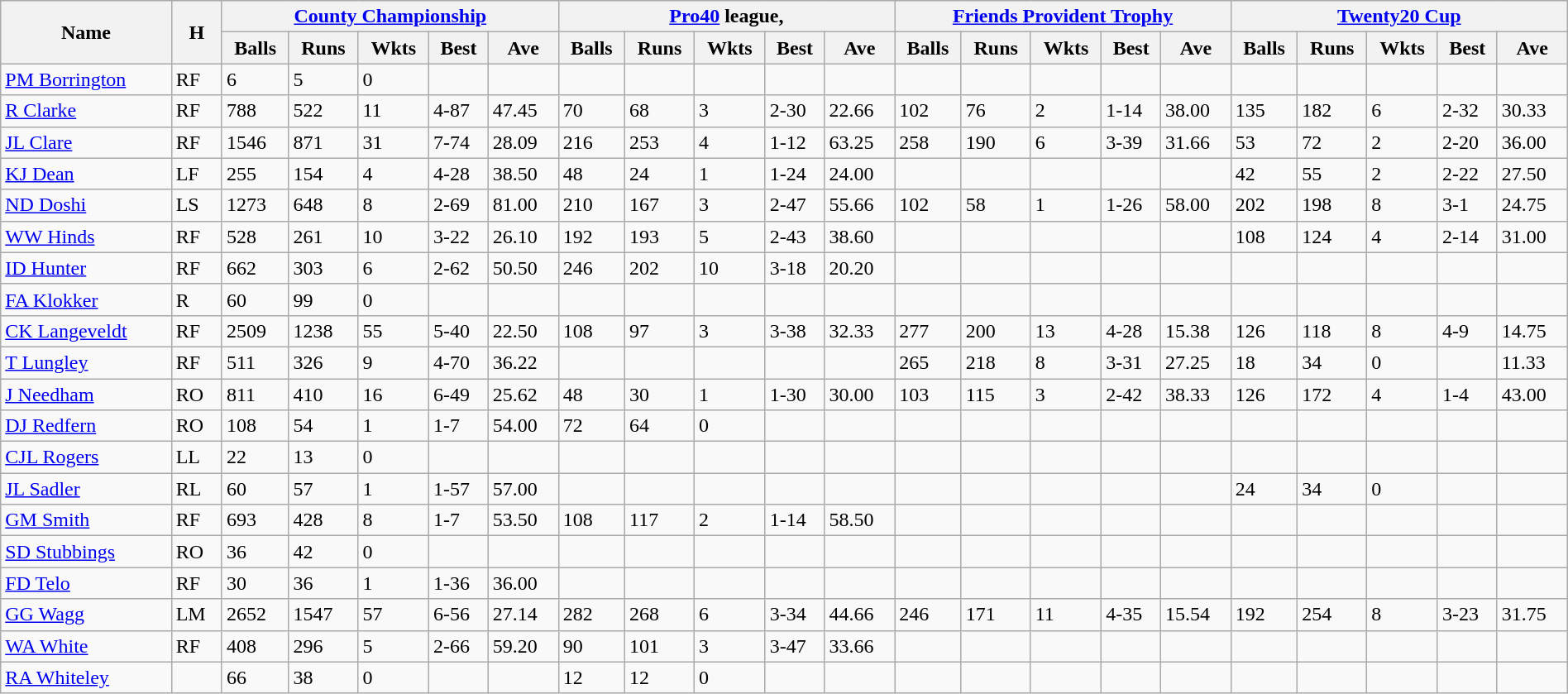<table class="wikitable" width="100%">
<tr bgcolor="#efefef">
<th rowspan=2>Name</th>
<th rowspan=2>H</th>
<th colspan=5><a href='#'>County Championship</a></th>
<th colspan=5><a href='#'>Pro40</a> league,</th>
<th colspan=5><a href='#'>Friends Provident Trophy</a></th>
<th colspan=6><a href='#'>Twenty20 Cup</a></th>
</tr>
<tr>
<th>Balls</th>
<th>Runs</th>
<th>Wkts</th>
<th>Best</th>
<th>Ave</th>
<th>Balls</th>
<th>Runs</th>
<th>Wkts</th>
<th>Best</th>
<th>Ave</th>
<th>Balls</th>
<th>Runs</th>
<th>Wkts</th>
<th>Best</th>
<th>Ave</th>
<th>Balls</th>
<th>Runs</th>
<th>Wkts</th>
<th>Best</th>
<th>Ave</th>
</tr>
<tr>
<td><a href='#'>PM Borrington</a></td>
<td>RF</td>
<td>6</td>
<td>5</td>
<td>0</td>
<td></td>
<td></td>
<td></td>
<td></td>
<td></td>
<td></td>
<td></td>
<td></td>
<td></td>
<td></td>
<td></td>
<td></td>
<td></td>
<td></td>
<td></td>
<td></td>
<td></td>
</tr>
<tr>
<td><a href='#'>R Clarke</a></td>
<td>RF</td>
<td>788</td>
<td>522</td>
<td>11</td>
<td>4-87</td>
<td>47.45</td>
<td>70</td>
<td>68</td>
<td>3</td>
<td>2-30</td>
<td>22.66</td>
<td>102</td>
<td>76</td>
<td>2</td>
<td>1-14</td>
<td>38.00</td>
<td>135</td>
<td>182</td>
<td>6</td>
<td>2-32</td>
<td>30.33</td>
</tr>
<tr>
<td><a href='#'>JL Clare</a></td>
<td>RF</td>
<td>1546</td>
<td>871</td>
<td>31</td>
<td>7-74</td>
<td>28.09</td>
<td>216</td>
<td>253</td>
<td>4</td>
<td>1-12</td>
<td>63.25</td>
<td>258</td>
<td>190</td>
<td>6</td>
<td>3-39</td>
<td>31.66</td>
<td>53</td>
<td>72</td>
<td>2</td>
<td>2-20</td>
<td>36.00</td>
</tr>
<tr>
<td><a href='#'>KJ Dean</a></td>
<td>LF</td>
<td>255</td>
<td>154</td>
<td>4</td>
<td>4-28</td>
<td>38.50</td>
<td>48</td>
<td>24</td>
<td>1</td>
<td>1-24</td>
<td>24.00</td>
<td></td>
<td></td>
<td></td>
<td></td>
<td></td>
<td>42</td>
<td>55</td>
<td>2</td>
<td>2-22</td>
<td>27.50</td>
</tr>
<tr>
<td><a href='#'>ND Doshi</a></td>
<td>LS</td>
<td>1273</td>
<td>648</td>
<td>8</td>
<td>2-69</td>
<td>81.00</td>
<td>210</td>
<td>167</td>
<td>3</td>
<td>2-47</td>
<td>55.66</td>
<td>102</td>
<td>58</td>
<td>1</td>
<td>1-26</td>
<td>58.00</td>
<td>202</td>
<td>198</td>
<td>8</td>
<td>3-1</td>
<td>24.75</td>
</tr>
<tr>
<td><a href='#'>WW Hinds</a></td>
<td>RF</td>
<td>528</td>
<td>261</td>
<td>10</td>
<td>3-22</td>
<td>26.10</td>
<td>192</td>
<td>193</td>
<td>5</td>
<td>2-43</td>
<td>38.60</td>
<td></td>
<td></td>
<td></td>
<td></td>
<td></td>
<td>108</td>
<td>124</td>
<td>4</td>
<td>2-14</td>
<td>31.00</td>
</tr>
<tr>
<td><a href='#'>ID Hunter</a></td>
<td>RF</td>
<td>662</td>
<td>303</td>
<td>6</td>
<td>2-62</td>
<td>50.50</td>
<td>246</td>
<td>202</td>
<td>10</td>
<td>3-18</td>
<td>20.20</td>
<td></td>
<td></td>
<td></td>
<td></td>
<td></td>
<td></td>
<td></td>
<td></td>
<td></td>
<td></td>
</tr>
<tr>
<td><a href='#'>FA Klokker</a></td>
<td>R</td>
<td>60</td>
<td>99</td>
<td>0</td>
<td></td>
<td></td>
<td></td>
<td></td>
<td></td>
<td></td>
<td></td>
<td></td>
<td></td>
<td></td>
<td></td>
<td></td>
<td></td>
<td></td>
<td></td>
<td></td>
<td></td>
</tr>
<tr>
<td><a href='#'>CK Langeveldt</a></td>
<td>RF</td>
<td>2509</td>
<td>1238</td>
<td>55</td>
<td>5-40</td>
<td>22.50</td>
<td>108</td>
<td>97</td>
<td>3</td>
<td>3-38</td>
<td>32.33</td>
<td>277</td>
<td>200</td>
<td>13</td>
<td>4-28</td>
<td>15.38</td>
<td>126</td>
<td>118</td>
<td>8</td>
<td>4-9</td>
<td>14.75</td>
</tr>
<tr>
<td><a href='#'>T Lungley</a></td>
<td>RF</td>
<td>511</td>
<td>326</td>
<td>9</td>
<td>4-70</td>
<td>36.22</td>
<td></td>
<td></td>
<td></td>
<td></td>
<td></td>
<td>265</td>
<td>218</td>
<td>8</td>
<td>3-31</td>
<td>27.25</td>
<td>18</td>
<td>34</td>
<td>0</td>
<td></td>
<td>11.33</td>
</tr>
<tr>
<td><a href='#'>J Needham</a></td>
<td>RO</td>
<td>811</td>
<td>410</td>
<td>16</td>
<td>6-49</td>
<td>25.62</td>
<td>48</td>
<td>30</td>
<td>1</td>
<td>1-30</td>
<td>30.00</td>
<td>103</td>
<td>115</td>
<td>3</td>
<td>2-42</td>
<td>38.33</td>
<td>126</td>
<td>172</td>
<td>4</td>
<td>1-4</td>
<td>43.00</td>
</tr>
<tr>
<td><a href='#'>DJ Redfern</a></td>
<td>RO</td>
<td>108</td>
<td>54</td>
<td>1</td>
<td>1-7</td>
<td>54.00</td>
<td>72</td>
<td>64</td>
<td>0</td>
<td></td>
<td></td>
<td></td>
<td></td>
<td></td>
<td></td>
<td></td>
<td></td>
<td></td>
<td></td>
<td></td>
<td></td>
</tr>
<tr>
<td><a href='#'>CJL Rogers</a></td>
<td>LL</td>
<td>22</td>
<td>13</td>
<td>0</td>
<td></td>
<td></td>
<td></td>
<td></td>
<td></td>
<td></td>
<td></td>
<td></td>
<td></td>
<td></td>
<td></td>
<td></td>
<td></td>
<td></td>
<td></td>
<td></td>
<td></td>
</tr>
<tr>
<td><a href='#'>JL Sadler</a></td>
<td>RL</td>
<td>60</td>
<td>57</td>
<td>1</td>
<td>1-57</td>
<td>57.00</td>
<td></td>
<td></td>
<td></td>
<td></td>
<td></td>
<td></td>
<td></td>
<td></td>
<td></td>
<td></td>
<td>24</td>
<td>34</td>
<td>0</td>
<td></td>
<td></td>
</tr>
<tr>
<td><a href='#'>GM Smith</a></td>
<td>RF</td>
<td>693</td>
<td>428</td>
<td>8</td>
<td>1-7</td>
<td>53.50</td>
<td>108</td>
<td>117</td>
<td>2</td>
<td>1-14</td>
<td>58.50</td>
<td></td>
<td></td>
<td></td>
<td></td>
<td></td>
<td></td>
<td></td>
<td></td>
<td></td>
<td></td>
</tr>
<tr>
<td><a href='#'>SD Stubbings</a></td>
<td>RO</td>
<td>36</td>
<td>42</td>
<td>0</td>
<td></td>
<td></td>
<td></td>
<td></td>
<td></td>
<td></td>
<td></td>
<td></td>
<td></td>
<td></td>
<td></td>
<td></td>
<td></td>
<td></td>
<td></td>
<td></td>
<td></td>
</tr>
<tr>
<td><a href='#'>FD Telo</a></td>
<td>RF</td>
<td>30</td>
<td>36</td>
<td>1</td>
<td>1-36</td>
<td>36.00</td>
<td></td>
<td></td>
<td></td>
<td></td>
<td></td>
<td></td>
<td></td>
<td></td>
<td></td>
<td></td>
<td></td>
<td></td>
<td></td>
<td></td>
<td></td>
</tr>
<tr>
<td><a href='#'>GG Wagg</a></td>
<td>LM</td>
<td>2652</td>
<td>1547</td>
<td>57</td>
<td>6-56</td>
<td>27.14</td>
<td>282</td>
<td>268</td>
<td>6</td>
<td>3-34</td>
<td>44.66</td>
<td>246</td>
<td>171</td>
<td>11</td>
<td>4-35</td>
<td>15.54</td>
<td>192</td>
<td>254</td>
<td>8</td>
<td>3-23</td>
<td>31.75</td>
</tr>
<tr>
<td><a href='#'>WA White</a></td>
<td>RF</td>
<td>408</td>
<td>296</td>
<td>5</td>
<td>2-66</td>
<td>59.20</td>
<td>90</td>
<td>101</td>
<td>3</td>
<td>3-47</td>
<td>33.66</td>
<td></td>
<td></td>
<td></td>
<td></td>
<td></td>
<td></td>
<td></td>
<td></td>
<td></td>
<td></td>
</tr>
<tr>
<td><a href='#'>RA Whiteley</a></td>
<td></td>
<td>66</td>
<td>38</td>
<td>0</td>
<td></td>
<td></td>
<td>12</td>
<td>12</td>
<td>0</td>
<td></td>
<td></td>
<td></td>
<td></td>
<td></td>
<td></td>
<td></td>
<td></td>
<td></td>
<td></td>
<td></td>
<td></td>
</tr>
</table>
